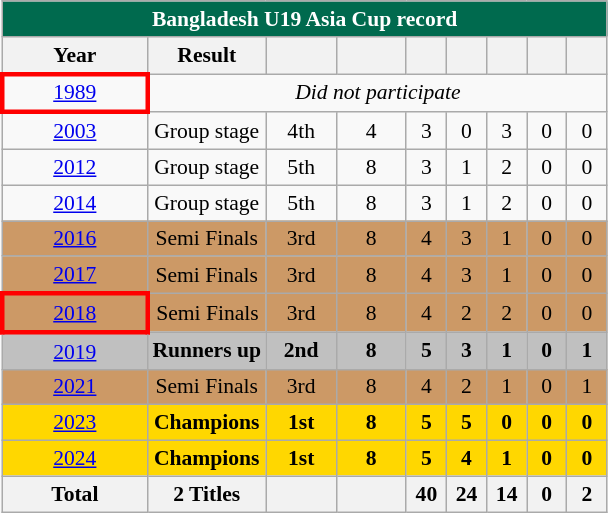<table class="wikitable" style="font-size:90%; text-align:center">
<tr>
<th style="color:white; background:#006A4E;" colspan=9>Bangladesh U19 Asia Cup record</th>
</tr>
<tr>
<th width="90">Year</th>
<th>Result</th>
<th width="40"></th>
<th width="40"></th>
<th width="20"></th>
<th width="20"></th>
<th width="20"></th>
<th width="20"></th>
<th width="20"></th>
</tr>
<tr>
<td style="border:3px solid red"> <a href='#'>1989</a></td>
<td colspan=8><em>Did not participate</em></td>
</tr>
<tr>
<td> <a href='#'>2003</a></td>
<td>Group stage</td>
<td>4th</td>
<td>4</td>
<td>3</td>
<td>0</td>
<td>3</td>
<td>0</td>
<td>0</td>
</tr>
<tr>
<td> <a href='#'>2012</a></td>
<td>Group stage</td>
<td>5th</td>
<td>8</td>
<td>3</td>
<td>1</td>
<td>2</td>
<td>0</td>
<td>0</td>
</tr>
<tr>
<td> <a href='#'>2014</a></td>
<td>Group stage</td>
<td>5th</td>
<td>8</td>
<td>3</td>
<td>1</td>
<td>2</td>
<td>0</td>
<td>0</td>
</tr>
<tr bgcolor=#cc9966>
<td> <a href='#'>2016</a></td>
<td>Semi Finals</td>
<td>3rd</td>
<td>8</td>
<td>4</td>
<td>3</td>
<td>1</td>
<td>0</td>
<td>0</td>
</tr>
<tr bgcolor=#cc9966>
<td> <a href='#'>2017</a></td>
<td>Semi Finals</td>
<td>3rd</td>
<td>8</td>
<td>4</td>
<td>3</td>
<td>1</td>
<td>0</td>
<td>0</td>
</tr>
<tr bgcolor=#cc9966>
<td style="border:3px solid red"> <a href='#'>2018</a></td>
<td>Semi Finals</td>
<td>3rd</td>
<td>8</td>
<td>4</td>
<td>2</td>
<td>2</td>
<td>0</td>
<td>0</td>
</tr>
<tr style="background:silver">
<td> <a href='#'>2019</a></td>
<td><strong>Runners up</strong></td>
<td><strong>2nd</strong></td>
<td><strong>8</strong></td>
<td><strong>5</strong></td>
<td><strong>3</strong></td>
<td><strong>1</strong></td>
<td><strong>0</strong></td>
<td><strong>1</strong></td>
</tr>
<tr bgcolor=#cc9966>
<td> <a href='#'>2021</a></td>
<td>Semi Finals</td>
<td>3rd</td>
<td>8</td>
<td>4</td>
<td>2</td>
<td>1</td>
<td>0</td>
<td>1</td>
</tr>
<tr style="background:gold;">
<td> <a href='#'>2023</a></td>
<td><strong>Champions</strong></td>
<td><strong>1st</strong></td>
<td><strong>8</strong></td>
<td><strong>5</strong></td>
<td><strong>5</strong></td>
<td><strong>0</strong></td>
<td><strong>0</strong></td>
<td><strong>0</strong></td>
</tr>
<tr style="background:gold;">
<td> <a href='#'>2024</a></td>
<td><strong>Champions</strong></td>
<td><strong>1st</strong></td>
<td><strong>8</strong></td>
<td><strong>5</strong></td>
<td><strong>4</strong></td>
<td><strong>1</strong></td>
<td><strong>0</strong></td>
<td><strong>0</strong></td>
</tr>
<tr>
<th>Total</th>
<th>2 Titles</th>
<th></th>
<th></th>
<th>40</th>
<th>24</th>
<th>14</th>
<th>0</th>
<th>2</th>
</tr>
</table>
